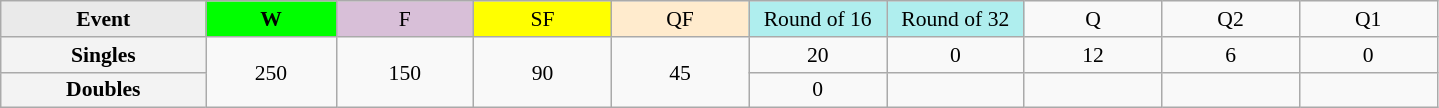<table class=wikitable style=font-size:90%;text-align:center>
<tr>
<td style="width:130px; background:#eaeaea;"><strong>Event</strong></td>
<td style="width:80px; background:lime;"><strong>W</strong></td>
<td style="width:85px; background:thistle;">F</td>
<td style="width:85px; background:#ff0;">SF</td>
<td style="width:85px; background:#ffebcd;">QF</td>
<td style="width:85px; background:#afeeee;">Round of 16</td>
<td style="width:85px; background:#afeeee;">Round of 32</td>
<td width=85>Q</td>
<td width=85>Q2</td>
<td width=85>Q1</td>
</tr>
<tr>
<th style="background:#f3f3f3;">Singles</th>
<td rowspan=2>250</td>
<td rowspan=2>150</td>
<td rowspan=2>90</td>
<td rowspan=2>45</td>
<td>20</td>
<td>0</td>
<td>12</td>
<td>6</td>
<td>0</td>
</tr>
<tr>
<th style="background:#f3f3f3;">Doubles</th>
<td>0</td>
<td></td>
<td></td>
<td></td>
<td></td>
</tr>
</table>
